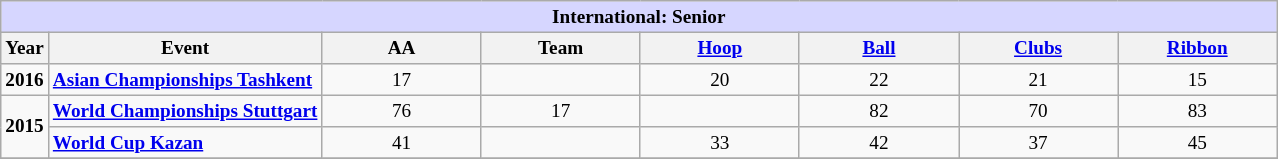<table class="wikitable" style="text-align:center; font-size: 80%;">
<tr>
<th align=center colspan=8  style="background-color: #D6D6FF; "><strong>International: Senior</strong></th>
</tr>
<tr>
<th>Year</th>
<th>Event</th>
<th width=100px>AA</th>
<th width=100px>Team</th>
<th width=100px><a href='#'>Hoop</a></th>
<th width=100px><a href='#'>Ball</a></th>
<th width=100px><a href='#'>Clubs</a></th>
<th width=100px><a href='#'>Ribbon</a></th>
</tr>
<tr>
<td rowspan="1"><strong>2016</strong></td>
<td align=left><strong><a href='#'>Asian Championships Tashkent</a></strong></td>
<td>17</td>
<td></td>
<td>20</td>
<td>22</td>
<td>21</td>
<td>15</td>
</tr>
<tr>
<td rowspan="2"><strong>2015</strong></td>
<td align=left><strong><a href='#'>World Championships Stuttgart</a></strong></td>
<td>76</td>
<td>17</td>
<td></td>
<td>82</td>
<td>70</td>
<td>83</td>
</tr>
<tr>
<td align=left><strong><a href='#'>World Cup Kazan</a></strong></td>
<td>41</td>
<td></td>
<td>33</td>
<td>42</td>
<td>37</td>
<td>45</td>
</tr>
<tr>
</tr>
</table>
